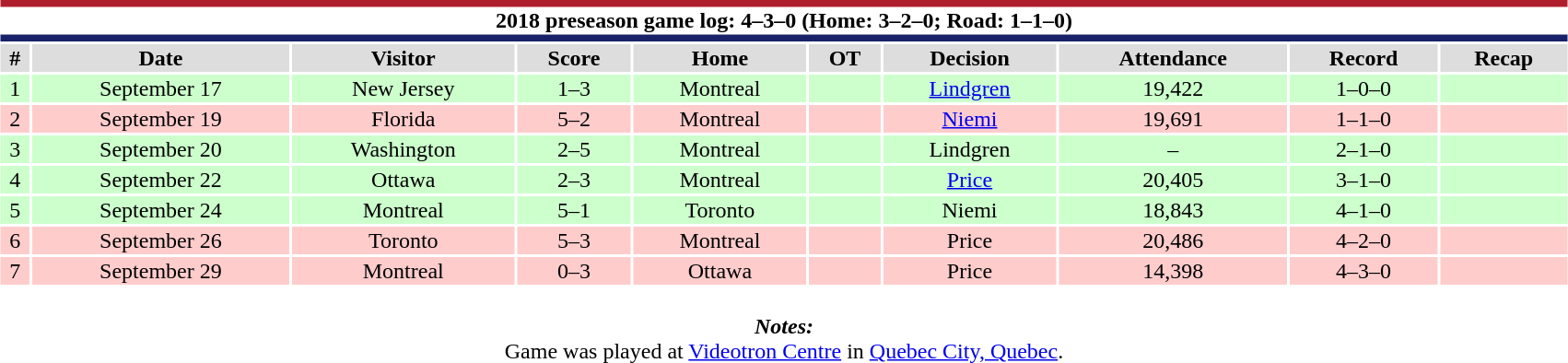<table class="toccolours collapsible collapsed" style="width:90%; clear:both; margin:1.5em auto; text-align:center;">
<tr>
<th colspan="10" style="background:#FFFFFF; border-top:#AF1E2D 5px solid; border-bottom:#192168 5px solid;">2018 preseason game log: 4–3–0 (Home: 3–2–0; Road: 1–1–0)</th>
</tr>
<tr style="background:#ddd;">
<th>#</th>
<th>Date</th>
<th>Visitor</th>
<th>Score</th>
<th>Home</th>
<th>OT</th>
<th>Decision</th>
<th>Attendance</th>
<th>Record</th>
<th>Recap</th>
</tr>
<tr style="background:#cfc;">
<td>1</td>
<td>September 17</td>
<td>New Jersey</td>
<td>1–3</td>
<td>Montreal</td>
<td></td>
<td><a href='#'>Lindgren</a></td>
<td>19,422</td>
<td>1–0–0</td>
<td></td>
</tr>
<tr style="background:#fcc;">
<td>2</td>
<td>September 19</td>
<td>Florida</td>
<td>5–2</td>
<td>Montreal</td>
<td></td>
<td><a href='#'>Niemi</a></td>
<td>19,691</td>
<td>1–1–0</td>
<td></td>
</tr>
<tr style="background:#cfc;">
<td>3</td>
<td>September 20</td>
<td>Washington</td>
<td>2–5</td>
<td>Montreal</td>
<td></td>
<td>Lindgren</td>
<td>–</td>
<td>2–1–0</td>
<td></td>
</tr>
<tr style="background:#cfc;">
<td>4</td>
<td>September 22</td>
<td>Ottawa</td>
<td>2–3</td>
<td>Montreal</td>
<td></td>
<td><a href='#'>Price</a></td>
<td>20,405</td>
<td>3–1–0</td>
<td></td>
</tr>
<tr style="background:#cfc;">
<td>5</td>
<td>September 24</td>
<td>Montreal</td>
<td>5–1</td>
<td>Toronto</td>
<td></td>
<td>Niemi</td>
<td>18,843</td>
<td>4–1–0</td>
<td></td>
</tr>
<tr style="background:#fcc;">
<td>6</td>
<td>September 26</td>
<td>Toronto</td>
<td>5–3</td>
<td>Montreal</td>
<td></td>
<td>Price</td>
<td>20,486</td>
<td>4–2–0</td>
<td></td>
</tr>
<tr style="background:#fcc;">
<td>7</td>
<td>September 29</td>
<td>Montreal</td>
<td>0–3</td>
<td>Ottawa</td>
<td></td>
<td>Price</td>
<td>14,398</td>
<td>4–3–0</td>
<td></td>
</tr>
<tr>
<td colspan="10" style="text-align:center;"><br><strong><em>Notes:</em></strong><br>
 Game was played at <a href='#'>Videotron Centre</a> in <a href='#'>Quebec City, Quebec</a>.</td>
</tr>
</table>
